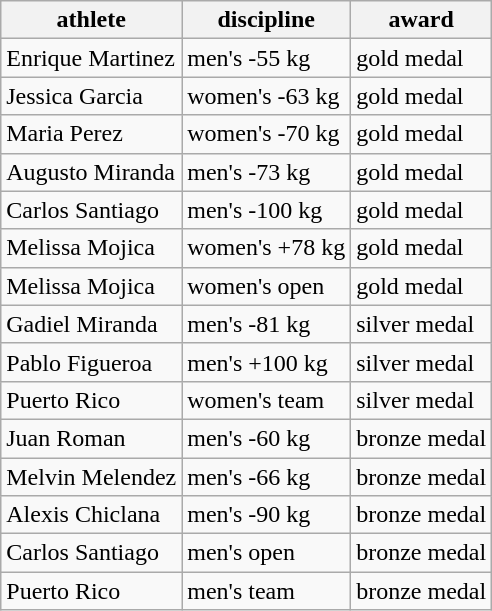<table class="wikitable">
<tr>
<th>athlete</th>
<th>discipline</th>
<th>award</th>
</tr>
<tr>
<td>Enrique Martinez</td>
<td>men's -55 kg</td>
<td>gold medal</td>
</tr>
<tr>
<td>Jessica Garcia</td>
<td>women's -63 kg</td>
<td>gold medal</td>
</tr>
<tr>
<td>Maria Perez</td>
<td>women's -70 kg</td>
<td>gold medal</td>
</tr>
<tr>
<td>Augusto Miranda</td>
<td>men's -73 kg</td>
<td>gold medal</td>
</tr>
<tr>
<td>Carlos Santiago</td>
<td>men's -100 kg</td>
<td>gold medal</td>
</tr>
<tr>
<td>Melissa Mojica</td>
<td>women's +78 kg</td>
<td>gold medal</td>
</tr>
<tr>
<td>Melissa Mojica</td>
<td>women's open</td>
<td>gold medal</td>
</tr>
<tr>
<td>Gadiel Miranda</td>
<td>men's -81 kg</td>
<td>silver medal</td>
</tr>
<tr>
<td>Pablo Figueroa</td>
<td>men's +100 kg</td>
<td>silver medal</td>
</tr>
<tr>
<td>Puerto Rico</td>
<td>women's team</td>
<td>silver medal</td>
</tr>
<tr>
<td>Juan Roman</td>
<td>men's -60 kg</td>
<td>bronze medal</td>
</tr>
<tr>
<td>Melvin Melendez</td>
<td>men's -66 kg</td>
<td>bronze medal</td>
</tr>
<tr>
<td>Alexis Chiclana</td>
<td>men's -90 kg</td>
<td>bronze medal</td>
</tr>
<tr>
<td>Carlos Santiago</td>
<td>men's open</td>
<td>bronze medal</td>
</tr>
<tr>
<td>Puerto Rico</td>
<td>men's team</td>
<td>bronze medal</td>
</tr>
</table>
